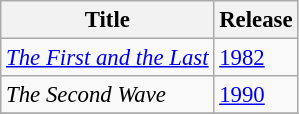<table class="wikitable" style="font-size: 95%;">
<tr>
<th>Title</th>
<th>Release</th>
</tr>
<tr>
<td><em><a href='#'>The First and the Last</a></em></td>
<td><a href='#'>1982</a></td>
</tr>
<tr>
<td><em>The Second Wave</em></td>
<td><a href='#'>1990</a></td>
</tr>
<tr>
</tr>
</table>
